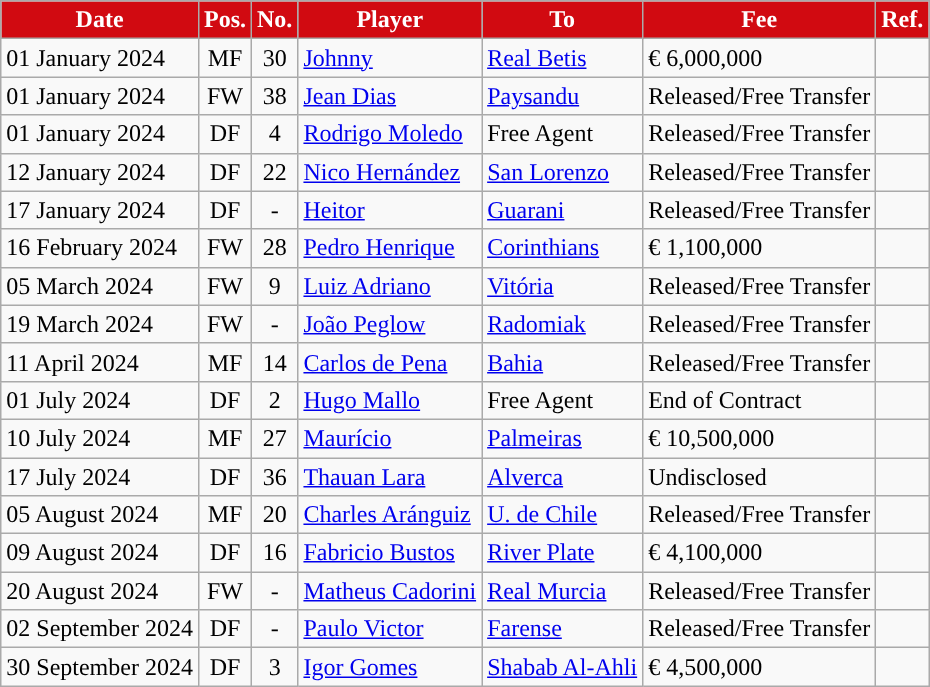<table class="wikitable plainrowheaders sortable">
<tr>
<th style="background:#D10A11; color:#ffffff; ">Date</th>
<th style="background:#D10A11; color:#ffffff; ">Pos.</th>
<th style="background:#D10A11; color:#ffffff; ">No.</th>
<th style="background:#D10A11; color:#ffffff; ">Player</th>
<th style="background:#D10A11; color:#ffffff; ">To</th>
<th style="background:#D10A11; color:#ffffff; ">Fee</th>
<th style="background:#D10A11; color:#ffffff; ">Ref.</th>
</tr>
<tr>
<td>01 January 2024</td>
<td style="text-align:center;">MF</td>
<td style="text-align:center;">30</td>
<td> <a href='#'>Johnny</a></td>
<td> <a href='#'>Real Betis</a></td>
<td>€ 6,000,000</td>
<td></td>
</tr>
<tr>
<td>01 January 2024</td>
<td style="text-align:center;">FW</td>
<td style="text-align:center;">38</td>
<td> <a href='#'>Jean Dias</a></td>
<td> <a href='#'>Paysandu</a></td>
<td>Released/Free Transfer</td>
<td></td>
</tr>
<tr>
<td>01 January 2024</td>
<td style="text-align:center;">DF</td>
<td style="text-align:center;">4</td>
<td style="text-align:left;"> <a href='#'>Rodrigo Moledo</a></td>
<td style="text-align:left;">Free Agent</td>
<td>Released/Free Transfer</td>
<td></td>
</tr>
<tr>
<td>12 January 2024</td>
<td style="text-align:center;">DF</td>
<td style="text-align:center;">22</td>
<td> <a href='#'>Nico Hernández</a></td>
<td> <a href='#'>San Lorenzo</a></td>
<td>Released/Free Transfer</td>
<td></td>
</tr>
<tr>
<td>17 January 2024</td>
<td style="text-align:center;">DF</td>
<td style="text-align:center;">-</td>
<td> <a href='#'>Heitor</a></td>
<td> <a href='#'>Guarani</a></td>
<td>Released/Free Transfer</td>
<td></td>
</tr>
<tr>
<td>16 February 2024</td>
<td style="text-align:center;">FW</td>
<td style="text-align:center;">28</td>
<td> <a href='#'>Pedro Henrique</a></td>
<td> <a href='#'>Corinthians</a></td>
<td>€ 1,100,000</td>
<td></td>
</tr>
<tr>
<td>05 March 2024</td>
<td style="text-align:center;">FW</td>
<td style="text-align:center;">9</td>
<td> <a href='#'>Luiz Adriano</a></td>
<td> <a href='#'>Vitória</a></td>
<td>Released/Free Transfer</td>
<td></td>
</tr>
<tr>
<td>19 March 2024</td>
<td style="text-align:center;">FW</td>
<td style="text-align:center;">-</td>
<td style="text-align:left;"> <a href='#'>João Peglow</a></td>
<td style="text-align:left;"> <a href='#'>Radomiak</a></td>
<td>Released/Free Transfer</td>
<td></td>
</tr>
<tr>
<td>11 April 2024</td>
<td style="text-align:center;">MF</td>
<td style="text-align:center;">14</td>
<td> <a href='#'>Carlos de Pena</a></td>
<td> <a href='#'>Bahia</a></td>
<td>Released/Free Transfer</td>
<td></td>
</tr>
<tr>
<td>01 July 2024</td>
<td style="text-align:center;">DF</td>
<td style="text-align:center;">2</td>
<td> <a href='#'>Hugo Mallo</a></td>
<td>Free Agent</td>
<td>End of Contract</td>
<td></td>
</tr>
<tr>
<td>10 July 2024</td>
<td style="text-align:center;">MF</td>
<td style="text-align:center;">27</td>
<td> <a href='#'>Maurício</a></td>
<td> <a href='#'>Palmeiras</a></td>
<td>€ 10,500,000</td>
<td></td>
</tr>
<tr>
<td>17 July 2024</td>
<td style="text-align:center;">DF</td>
<td style="text-align:center;">36</td>
<td> <a href='#'>Thauan Lara</a></td>
<td> <a href='#'>Alverca</a></td>
<td>Undisclosed</td>
<td></td>
</tr>
<tr>
<td>05 August 2024</td>
<td style="text-align:center;">MF</td>
<td style="text-align:center;">20</td>
<td> <a href='#'>Charles Aránguiz</a></td>
<td> <a href='#'>U. de Chile</a></td>
<td>Released/Free Transfer</td>
<td></td>
</tr>
<tr>
<td>09 August 2024</td>
<td style="text-align:center;">DF</td>
<td style="text-align:center;">16</td>
<td> <a href='#'>Fabricio Bustos</a></td>
<td> <a href='#'>River Plate</a></td>
<td>€ 4,100,000</td>
<td></td>
</tr>
<tr>
<td>20 August 2024</td>
<td style="text-align:center;">FW</td>
<td style="text-align:center;">-</td>
<td> <a href='#'>Matheus Cadorini</a></td>
<td> <a href='#'>Real Murcia</a></td>
<td>Released/Free Transfer</td>
<td></td>
</tr>
<tr>
<td>02 September 2024</td>
<td style="text-align:center;">DF</td>
<td style="text-align:center;">-</td>
<td> <a href='#'>Paulo Victor</a></td>
<td> <a href='#'>Farense</a></td>
<td>Released/Free Transfer</td>
<td></td>
</tr>
<tr>
<td>30 September 2024</td>
<td style="text-align:center;">DF</td>
<td style="text-align:center;">3</td>
<td> <a href='#'>Igor Gomes</a></td>
<td> <a href='#'>Shabab Al-Ahli</a></td>
<td>€ 4,500,000</td>
<td></td>
</tr>
</table>
